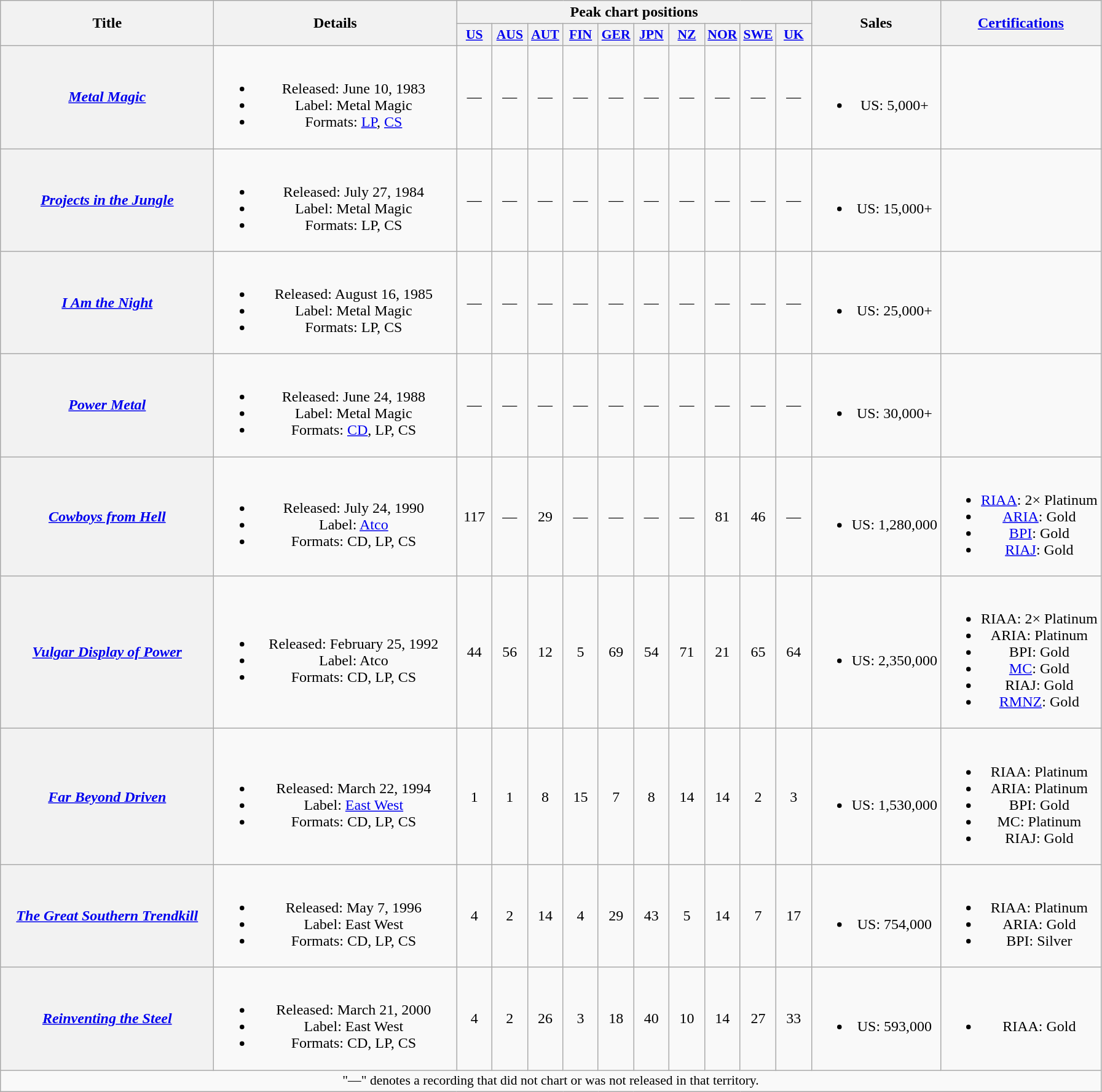<table class="wikitable plainrowheaders" style="text-align:center;">
<tr>
<th scope="col" rowspan="2" style="width:14em;">Title</th>
<th scope="col" rowspan="2" style="width:16em;">Details</th>
<th scope="col" colspan="10">Peak chart positions</th>
<th rowspan="2">Sales</th>
<th rowspan="2" scope="col"><a href='#'>Certifications</a></th>
</tr>
<tr>
<th scope="col" style="width:2.2em;font-size:90%;"><a href='#'>US</a><br></th>
<th scope="col" style="width:2.2em;font-size:90%;"><a href='#'>AUS</a><br></th>
<th scope="col" style="width:2.2em;font-size:90%;"><a href='#'>AUT</a><br></th>
<th scope="col" style="width:2.2em;font-size:90%;"><a href='#'>FIN</a><br></th>
<th scope="col" style="width:2.2em;font-size:90%;"><a href='#'>GER</a><br></th>
<th scope="col" style="width:2.2em;font-size:90%;"><a href='#'>JPN</a><br></th>
<th scope="col" style="width:2.2em;font-size:90%;"><a href='#'>NZ</a><br></th>
<th scope="col" style="width:2.2em;font-size:90%;"><a href='#'>NOR</a><br></th>
<th scope="col" style="width:2.2em;font-size:90%;"><a href='#'>SWE</a><br></th>
<th scope="col" style="width:2.2em;font-size:90%;"><a href='#'>UK</a><br></th>
</tr>
<tr>
<th scope="row"><em><a href='#'>Metal Magic</a></em></th>
<td><br><ul><li>Released: June 10, 1983</li><li>Label: Metal Magic</li><li>Formats: <a href='#'>LP</a>, <a href='#'>CS</a></li></ul></td>
<td>—</td>
<td>—</td>
<td>—</td>
<td>—</td>
<td>—</td>
<td>—</td>
<td>—</td>
<td>—</td>
<td>—</td>
<td>—</td>
<td><br><ul><li>US: 5,000+</li></ul></td>
<td></td>
</tr>
<tr>
<th scope="row"><em><a href='#'>Projects in the Jungle</a></em></th>
<td><br><ul><li>Released: July 27, 1984</li><li>Label: Metal Magic</li><li>Formats: LP, CS</li></ul></td>
<td>—</td>
<td>—</td>
<td>—</td>
<td>—</td>
<td>—</td>
<td>—</td>
<td>—</td>
<td>—</td>
<td>—</td>
<td>—</td>
<td><br><ul><li>US: 15,000+</li></ul></td>
<td></td>
</tr>
<tr>
<th scope="row"><em><a href='#'>I Am the Night</a></em></th>
<td><br><ul><li>Released: August 16, 1985</li><li>Label: Metal Magic</li><li>Formats: LP, CS</li></ul></td>
<td>—</td>
<td>—</td>
<td>—</td>
<td>—</td>
<td>—</td>
<td>—</td>
<td>—</td>
<td>—</td>
<td>—</td>
<td>—</td>
<td><br><ul><li>US: 25,000+</li></ul></td>
<td></td>
</tr>
<tr>
<th scope="row"><em><a href='#'>Power Metal</a></em></th>
<td><br><ul><li>Released: June 24, 1988</li><li>Label: Metal Magic</li><li>Formats: <a href='#'>CD</a>, LP, CS</li></ul></td>
<td>—</td>
<td>—</td>
<td>—</td>
<td>—</td>
<td>—</td>
<td>—</td>
<td>—</td>
<td>—</td>
<td>—</td>
<td>—</td>
<td><br><ul><li>US: 30,000+</li></ul></td>
<td></td>
</tr>
<tr>
<th scope="row"><em><a href='#'>Cowboys from Hell</a></em></th>
<td><br><ul><li>Released: July 24, 1990</li><li>Label: <a href='#'>Atco</a></li><li>Formats: CD, LP, CS</li></ul></td>
<td>117<br></td>
<td>—</td>
<td>29<br></td>
<td>—</td>
<td>—</td>
<td>—</td>
<td>—</td>
<td>81<br></td>
<td>46</td>
<td>—</td>
<td><br><ul><li>US: 1,280,000</li></ul></td>
<td><br><ul><li><a href='#'>RIAA</a>: 2× Platinum</li><li><a href='#'>ARIA</a>: Gold</li><li><a href='#'>BPI</a>: Gold</li><li><a href='#'>RIAJ</a>: Gold</li></ul></td>
</tr>
<tr>
<th scope="row"><em><a href='#'>Vulgar Display of Power</a></em></th>
<td><br><ul><li>Released: February 25, 1992</li><li>Label: Atco</li><li>Formats: CD, LP, CS</li></ul></td>
<td>44</td>
<td>56</td>
<td>12<br></td>
<td>5<br></td>
<td>69</td>
<td>54</td>
<td>71<br></td>
<td>21<br></td>
<td>65<br></td>
<td>64</td>
<td><br><ul><li>US: 2,350,000</li></ul></td>
<td><br><ul><li>RIAA: 2× Platinum</li><li>ARIA: Platinum</li><li>BPI: Gold</li><li><a href='#'>MC</a>: Gold</li><li>RIAJ: Gold</li><li><a href='#'>RMNZ</a>: Gold</li></ul></td>
</tr>
<tr>
<th scope="row"><em><a href='#'>Far Beyond Driven</a></em></th>
<td><br><ul><li>Released: March 22, 1994</li><li>Label: <a href='#'>East West</a></li><li>Formats: CD, LP, CS</li></ul></td>
<td>1</td>
<td>1</td>
<td>8</td>
<td>15</td>
<td>7</td>
<td>8</td>
<td>14</td>
<td>14</td>
<td>2</td>
<td>3</td>
<td><br><ul><li>US: 1,530,000</li></ul></td>
<td><br><ul><li>RIAA: Platinum</li><li>ARIA: Platinum</li><li>BPI: Gold</li><li>MC: Platinum</li><li>RIAJ: Gold</li></ul></td>
</tr>
<tr>
<th scope="row"><em><a href='#'>The Great Southern Trendkill</a></em></th>
<td><br><ul><li>Released: May 7, 1996</li><li>Label: East West</li><li>Formats: CD, LP, CS</li></ul></td>
<td>4</td>
<td>2</td>
<td>14</td>
<td>4</td>
<td>29</td>
<td>43</td>
<td>5</td>
<td>14</td>
<td>7</td>
<td>17</td>
<td><br><ul><li>US: 754,000</li></ul></td>
<td><br><ul><li>RIAA: Platinum</li><li>ARIA: Gold</li><li>BPI: Silver</li></ul></td>
</tr>
<tr>
<th scope="row"><em><a href='#'>Reinventing the Steel</a></em></th>
<td><br><ul><li>Released: March 21, 2000</li><li>Label: East West</li><li>Formats: CD, LP, CS</li></ul></td>
<td>4</td>
<td>2</td>
<td>26</td>
<td>3</td>
<td>18</td>
<td>40</td>
<td>10</td>
<td>14</td>
<td>27</td>
<td>33</td>
<td><br><ul><li>US: 593,000</li></ul></td>
<td><br><ul><li>RIAA: Gold</li></ul></td>
</tr>
<tr>
<td colspan="14" style="font-size:90%">"—" denotes a recording that did not chart or was not released in that territory.</td>
</tr>
</table>
